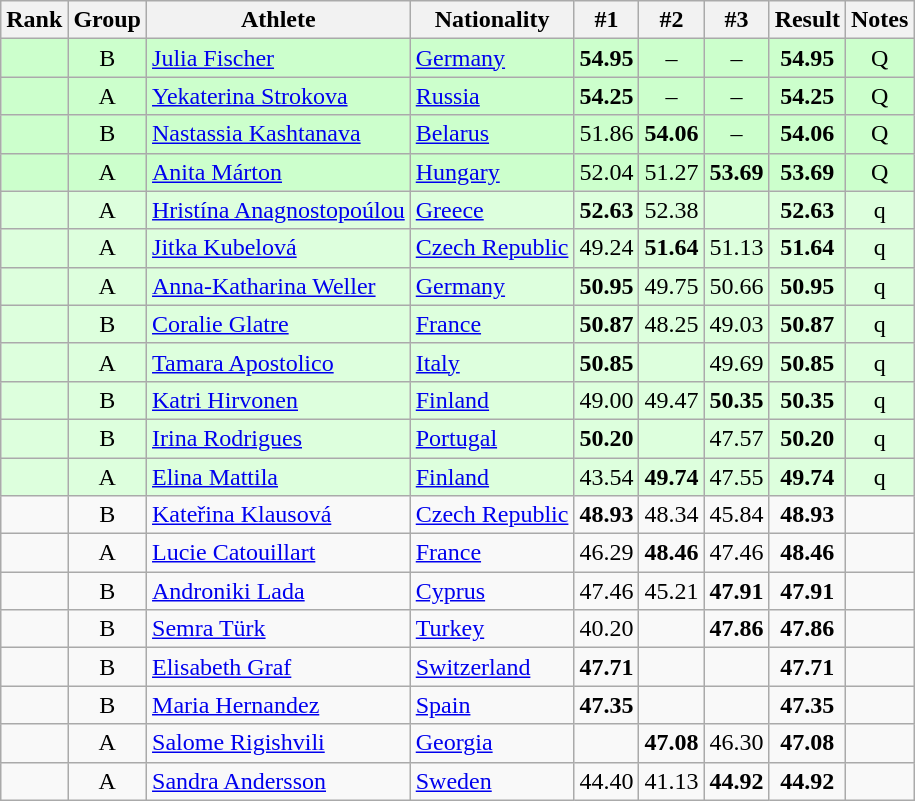<table class="wikitable sortable" style="text-align:center">
<tr>
<th>Rank</th>
<th>Group</th>
<th>Athlete</th>
<th>Nationality</th>
<th>#1</th>
<th>#2</th>
<th>#3</th>
<th>Result</th>
<th>Notes</th>
</tr>
<tr bgcolor=ccffcc>
<td></td>
<td>B</td>
<td align="left"><a href='#'>Julia Fischer</a></td>
<td align=left> <a href='#'>Germany</a></td>
<td><strong>54.95</strong></td>
<td>–</td>
<td>–</td>
<td><strong>54.95</strong></td>
<td>Q</td>
</tr>
<tr bgcolor=ccffcc>
<td></td>
<td>A</td>
<td align="left"><a href='#'>Yekaterina Strokova</a></td>
<td align=left> <a href='#'>Russia</a></td>
<td><strong>54.25</strong></td>
<td>–</td>
<td>–</td>
<td><strong>54.25</strong></td>
<td>Q</td>
</tr>
<tr bgcolor=ccffcc>
<td></td>
<td>B</td>
<td align="left"><a href='#'>Nastassia Kashtanava</a></td>
<td align=left> <a href='#'>Belarus</a></td>
<td>51.86</td>
<td><strong>54.06</strong></td>
<td>–</td>
<td><strong>54.06</strong></td>
<td>Q</td>
</tr>
<tr bgcolor=ccffcc>
<td></td>
<td>A</td>
<td align="left"><a href='#'>Anita Márton</a></td>
<td align=left> <a href='#'>Hungary</a></td>
<td>52.04</td>
<td>51.27</td>
<td><strong>53.69</strong></td>
<td><strong>53.69</strong></td>
<td>Q</td>
</tr>
<tr bgcolor=ddffdd>
<td></td>
<td>A</td>
<td align="left"><a href='#'>Hristína Anagnostopoúlou</a></td>
<td align=left> <a href='#'>Greece</a></td>
<td><strong>52.63</strong></td>
<td>52.38</td>
<td></td>
<td><strong>52.63</strong></td>
<td>q</td>
</tr>
<tr bgcolor=ddffdd>
<td></td>
<td>A</td>
<td align="left"><a href='#'>Jitka Kubelová</a></td>
<td align=left> <a href='#'>Czech Republic</a></td>
<td>49.24</td>
<td><strong>51.64</strong></td>
<td>51.13</td>
<td><strong>51.64</strong></td>
<td>q</td>
</tr>
<tr bgcolor=ddffdd>
<td></td>
<td>A</td>
<td align="left"><a href='#'>Anna-Katharina Weller</a></td>
<td align=left> <a href='#'>Germany</a></td>
<td><strong>50.95</strong></td>
<td>49.75</td>
<td>50.66</td>
<td><strong>50.95</strong></td>
<td>q</td>
</tr>
<tr bgcolor=ddffdd>
<td></td>
<td>B</td>
<td align="left"><a href='#'>Coralie Glatre</a></td>
<td align=left> <a href='#'>France</a></td>
<td><strong>50.87</strong></td>
<td>48.25</td>
<td>49.03</td>
<td><strong>50.87</strong></td>
<td>q</td>
</tr>
<tr bgcolor=ddffdd>
<td></td>
<td>A</td>
<td align="left"><a href='#'>Tamara Apostolico</a></td>
<td align=left> <a href='#'>Italy</a></td>
<td><strong>50.85</strong></td>
<td></td>
<td>49.69</td>
<td><strong>50.85</strong></td>
<td>q</td>
</tr>
<tr bgcolor=ddffdd>
<td></td>
<td>B</td>
<td align="left"><a href='#'>Katri Hirvonen</a></td>
<td align=left> <a href='#'>Finland</a></td>
<td>49.00</td>
<td>49.47</td>
<td><strong>50.35</strong></td>
<td><strong>50.35</strong></td>
<td>q</td>
</tr>
<tr bgcolor=ddffdd>
<td></td>
<td>B</td>
<td align="left"><a href='#'>Irina Rodrigues</a></td>
<td align=left> <a href='#'>Portugal</a></td>
<td><strong>50.20</strong></td>
<td></td>
<td>47.57</td>
<td><strong>50.20</strong></td>
<td>q</td>
</tr>
<tr bgcolor=ddffdd>
<td></td>
<td>A</td>
<td align="left"><a href='#'>Elina Mattila</a></td>
<td align=left> <a href='#'>Finland</a></td>
<td>43.54</td>
<td><strong>49.74</strong></td>
<td>47.55</td>
<td><strong>49.74</strong></td>
<td>q</td>
</tr>
<tr>
<td></td>
<td>B</td>
<td align="left"><a href='#'>Kateřina Klausová</a></td>
<td align=left> <a href='#'>Czech Republic</a></td>
<td><strong>48.93</strong></td>
<td>48.34</td>
<td>45.84</td>
<td><strong>48.93</strong></td>
<td></td>
</tr>
<tr>
<td></td>
<td>A</td>
<td align="left"><a href='#'>Lucie Catouillart</a></td>
<td align=left> <a href='#'>France</a></td>
<td>46.29</td>
<td><strong>48.46</strong></td>
<td>47.46</td>
<td><strong>48.46</strong></td>
<td></td>
</tr>
<tr>
<td></td>
<td>B</td>
<td align="left"><a href='#'>Androniki Lada</a></td>
<td align=left> <a href='#'>Cyprus</a></td>
<td>47.46</td>
<td>45.21</td>
<td><strong>47.91</strong></td>
<td><strong>47.91</strong></td>
<td></td>
</tr>
<tr>
<td></td>
<td>B</td>
<td align="left"><a href='#'>Semra Türk</a></td>
<td align=left> <a href='#'>Turkey</a></td>
<td>40.20</td>
<td></td>
<td><strong>47.86</strong></td>
<td><strong>47.86</strong></td>
<td></td>
</tr>
<tr>
<td></td>
<td>B</td>
<td align="left"><a href='#'>Elisabeth Graf</a></td>
<td align=left> <a href='#'>Switzerland</a></td>
<td><strong>47.71</strong></td>
<td></td>
<td></td>
<td><strong>47.71</strong></td>
<td></td>
</tr>
<tr>
<td></td>
<td>B</td>
<td align="left"><a href='#'>Maria Hernandez</a></td>
<td align=left> <a href='#'>Spain</a></td>
<td><strong>47.35</strong></td>
<td></td>
<td></td>
<td><strong>47.35</strong></td>
<td></td>
</tr>
<tr>
<td></td>
<td>A</td>
<td align="left"><a href='#'>Salome Rigishvili</a></td>
<td align=left> <a href='#'>Georgia</a></td>
<td></td>
<td><strong>47.08</strong></td>
<td>46.30</td>
<td><strong>47.08</strong></td>
<td></td>
</tr>
<tr>
<td></td>
<td>A</td>
<td align="left"><a href='#'>Sandra Andersson</a></td>
<td align=left> <a href='#'>Sweden</a></td>
<td>44.40</td>
<td>41.13</td>
<td><strong>44.92</strong></td>
<td><strong>44.92</strong></td>
<td></td>
</tr>
</table>
